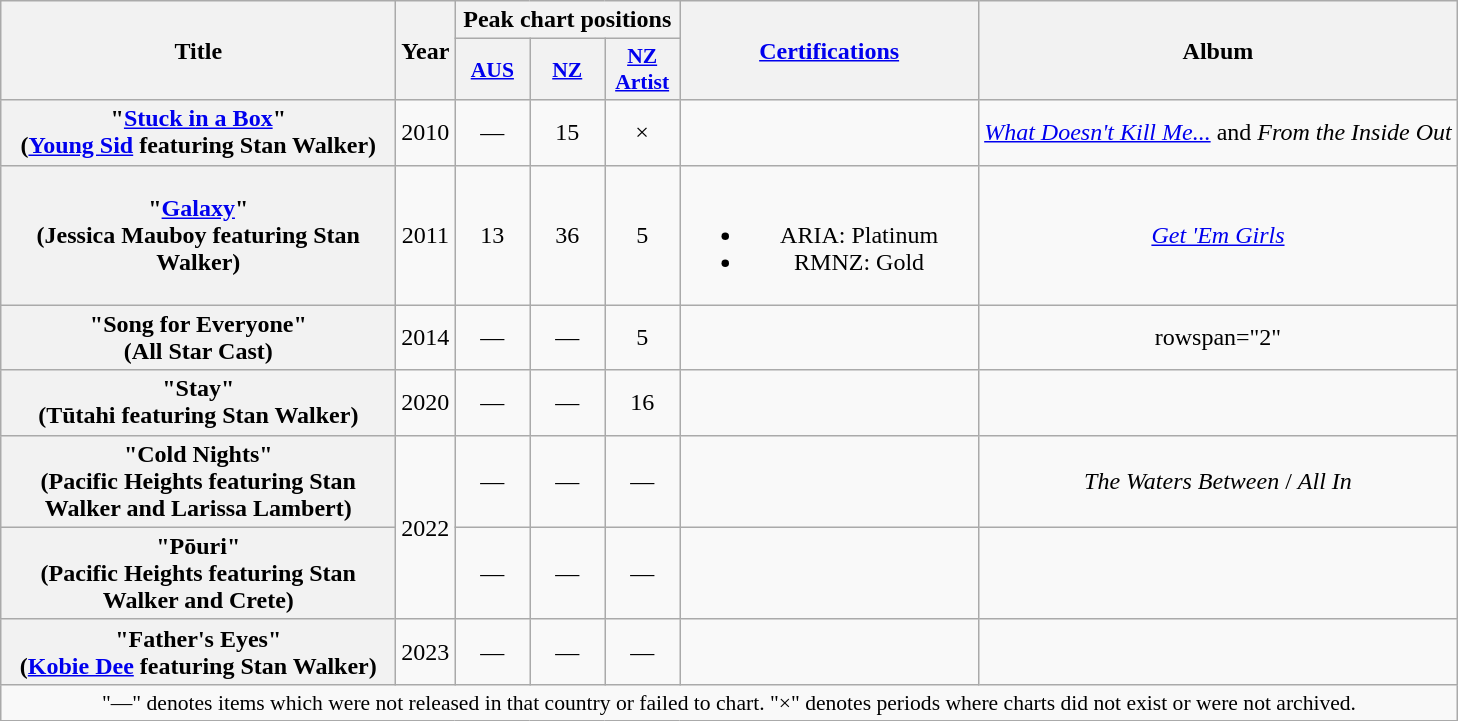<table class="wikitable plainrowheaders" style="text-align:center;">
<tr>
<th scope="col" rowspan="2" style="width:16em;">Title</th>
<th scope="col" rowspan="2">Year</th>
<th scope="col" colspan="3">Peak chart positions</th>
<th scope="col" rowspan="2" style="width:12em;"><a href='#'>Certifications</a></th>
<th scope="col" rowspan="2">Album</th>
</tr>
<tr>
<th scope="col" style="width:3em;font-size:90%;"><a href='#'>AUS</a><br></th>
<th scope="col" style="width:3em;font-size:90%;"><a href='#'>NZ</a><br></th>
<th scope="col" style="width:3em;font-size:90%;"><a href='#'>NZ<br>Artist</a><br></th>
</tr>
<tr>
<th scope="row">"<a href='#'>Stuck in a Box</a>"<br><span>(<a href='#'>Young Sid</a> featuring Stan Walker)</span></th>
<td>2010</td>
<td>—</td>
<td>15</td>
<td>×</td>
<td></td>
<td><em><a href='#'>What Doesn't Kill Me...</a></em> and <em>From the Inside Out</em></td>
</tr>
<tr>
<th scope="row">"<a href='#'>Galaxy</a>"<br><span>(Jessica Mauboy featuring Stan Walker)</span></th>
<td>2011</td>
<td>13</td>
<td>36</td>
<td>5</td>
<td><br><ul><li>ARIA: Platinum</li><li>RMNZ: Gold</li></ul></td>
<td><em><a href='#'>Get 'Em Girls</a></em></td>
</tr>
<tr>
<th scope="row">"Song for Everyone"<br><span>(All Star Cast)</span></th>
<td>2014</td>
<td>—</td>
<td>—</td>
<td>5</td>
<td></td>
<td>rowspan="2" </td>
</tr>
<tr>
<th scope="row">"Stay"<br><span>(Tūtahi featuring Stan Walker)</span></th>
<td>2020</td>
<td>—</td>
<td>—</td>
<td>16</td>
<td></td>
</tr>
<tr>
<th scope="row">"Cold Nights"<br><span>(Pacific Heights featuring Stan Walker and Larissa Lambert)</span></th>
<td rowspan="2">2022</td>
<td>—</td>
<td>—</td>
<td>—</td>
<td></td>
<td><em>The Waters Between</em> / <em>All In</em></td>
</tr>
<tr>
<th scope="row">"Pōuri"<br><span>(Pacific Heights featuring Stan Walker and Crete)</span></th>
<td>—</td>
<td>—</td>
<td>—</td>
<td></td>
<td></td>
</tr>
<tr>
<th scope="row">"Father's Eyes"<br><span>(<a href='#'>Kobie Dee</a> featuring Stan Walker)</span></th>
<td>2023</td>
<td>—</td>
<td>—</td>
<td>—</td>
<td></td>
<td></td>
</tr>
<tr>
<td colspan="14" style="font-size:90%">"—" denotes items which were not released in that country or failed to chart. "×" denotes periods where charts did not exist or were not archived.</td>
</tr>
</table>
